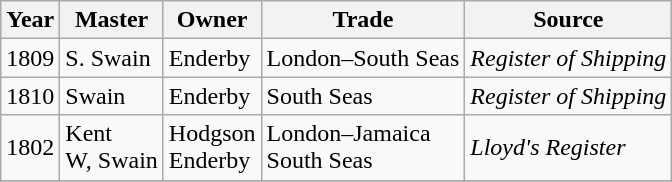<table class="sortable wikitable">
<tr>
<th>Year</th>
<th>Master</th>
<th>Owner</th>
<th>Trade</th>
<th>Source</th>
</tr>
<tr>
<td>1809</td>
<td>S. Swain</td>
<td>Enderby</td>
<td>London–South Seas</td>
<td><em>Register of Shipping</em></td>
</tr>
<tr>
<td>1810</td>
<td>Swain</td>
<td>Enderby</td>
<td>South Seas</td>
<td><em>Register of Shipping</em></td>
</tr>
<tr>
<td>1802</td>
<td>Kent<br>W, Swain</td>
<td>Hodgson<br>Enderby</td>
<td>London–Jamaica<br>South Seas</td>
<td><em>Lloyd's Register</em></td>
</tr>
<tr>
</tr>
</table>
